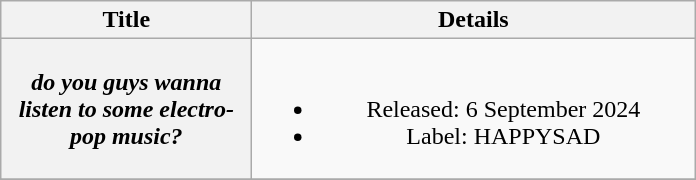<table class="wikitable plainrowheaders" style="text-align:center;">
<tr>
<th scope="col" style="width:10em;">Title</th>
<th scope="col" style="width:18em;">Details</th>
</tr>
<tr>
<th scope="row"><em>do you guys wanna listen to some electro-pop music?</em></th>
<td><br><ul><li>Released: 6 September 2024</li><li>Label: HAPPYSAD</li></ul></td>
</tr>
<tr>
</tr>
</table>
